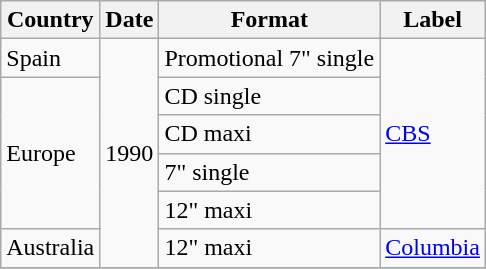<table class=wikitable>
<tr>
<th>Country</th>
<th>Date</th>
<th>Format</th>
<th>Label</th>
</tr>
<tr>
<td>Spain</td>
<td rowspan="6">1990</td>
<td>Promotional 7" single</td>
<td rowspan="5"><a href='#'>CBS</a></td>
</tr>
<tr>
<td rowspan="4">Europe</td>
<td>CD single</td>
</tr>
<tr>
<td>CD maxi</td>
</tr>
<tr>
<td>7" single</td>
</tr>
<tr>
<td>12" maxi</td>
</tr>
<tr>
<td>Australia</td>
<td>12" maxi</td>
<td><a href='#'>Columbia</a></td>
</tr>
<tr>
</tr>
</table>
